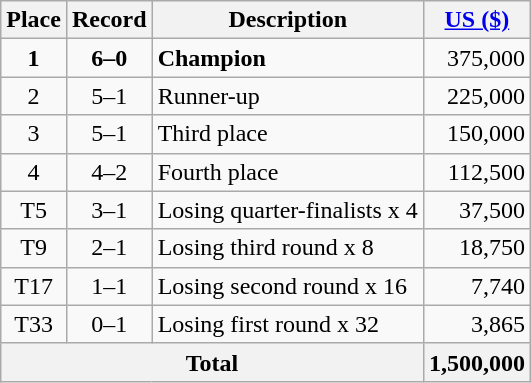<table class="wikitable" style="text-align:center">
<tr>
<th>Place</th>
<th>Record</th>
<th>Description</th>
<th><a href='#'>US ($)</a></th>
</tr>
<tr>
<td><strong>1</strong></td>
<td><strong>6–0</strong></td>
<td align=left><strong>Champion</strong></td>
<td align=right>375,000</td>
</tr>
<tr>
<td>2</td>
<td>5–1</td>
<td align=left>Runner-up</td>
<td align=right>225,000</td>
</tr>
<tr>
<td>3</td>
<td>5–1</td>
<td align=left>Third place</td>
<td align=right>150,000</td>
</tr>
<tr>
<td>4</td>
<td>4–2</td>
<td align=left>Fourth place</td>
<td align=right>112,500</td>
</tr>
<tr>
<td>T5</td>
<td>3–1</td>
<td align=left>Losing quarter-finalists x 4</td>
<td align=right>37,500</td>
</tr>
<tr>
<td>T9</td>
<td>2–1</td>
<td align=left>Losing third round x 8</td>
<td align=right>18,750</td>
</tr>
<tr>
<td>T17</td>
<td>1–1</td>
<td align=left>Losing second round x 16</td>
<td align=right>7,740</td>
</tr>
<tr>
<td>T33</td>
<td>0–1</td>
<td align=left>Losing first round x 32</td>
<td align=right>3,865</td>
</tr>
<tr>
<th colspan=3>Total</th>
<th>1,500,000</th>
</tr>
</table>
